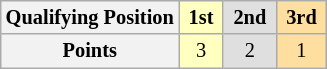<table class="wikitable" style="font-size:85%; text-align:center">
<tr>
<th>Qualifying Position</th>
<td style="background:#ffffbf;"> <strong>1st</strong> </td>
<td style="background:#dfdfdf;"> <strong>2nd</strong> </td>
<td style="background:#ffdf9f;"> <strong>3rd</strong> </td>
</tr>
<tr>
<th>Points</th>
<td style="background:#ffffbf;">3</td>
<td style="background:#dfdfdf;">2</td>
<td style="background:#ffdf9f;">1</td>
</tr>
</table>
